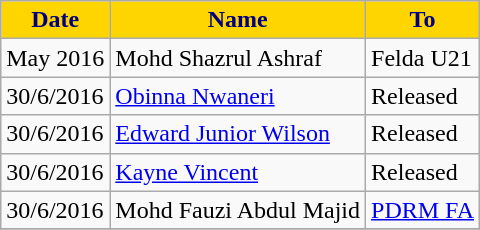<table class="wikitable sortable">
<tr>
<th style="background:#FFD500; color:#000080;">Date</th>
<th style="background:#FFD500; color:#000080;">Name</th>
<th style="background:#FFD500; color:#000080;">To</th>
</tr>
<tr>
<td>May 2016</td>
<td> Mohd Shazrul Ashraf</td>
<td> Felda U21</td>
</tr>
<tr>
<td>30/6/2016</td>
<td> <a href='#'>Obinna Nwaneri</a></td>
<td>Released</td>
</tr>
<tr>
<td>30/6/2016</td>
<td> <a href='#'>Edward Junior Wilson</a></td>
<td>Released</td>
</tr>
<tr>
<td>30/6/2016</td>
<td> <a href='#'>Kayne Vincent</a></td>
<td>Released</td>
</tr>
<tr>
<td>30/6/2016</td>
<td> Mohd Fauzi Abdul Majid</td>
<td> <a href='#'>PDRM FA</a></td>
</tr>
<tr>
</tr>
</table>
